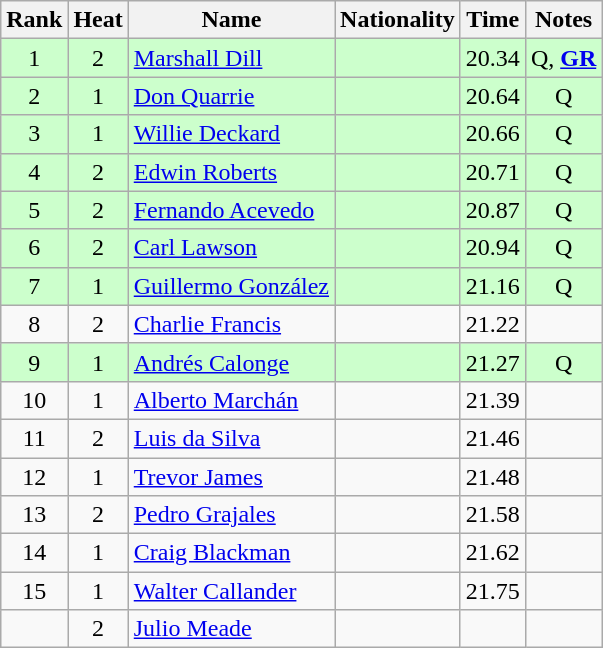<table class="wikitable sortable" style="text-align:center">
<tr>
<th>Rank</th>
<th>Heat</th>
<th>Name</th>
<th>Nationality</th>
<th>Time</th>
<th>Notes</th>
</tr>
<tr bgcolor=ccffcc>
<td>1</td>
<td>2</td>
<td align=left><a href='#'>Marshall Dill</a></td>
<td align=left></td>
<td>20.34</td>
<td>Q, <strong><a href='#'>GR</a></strong></td>
</tr>
<tr bgcolor=ccffcc>
<td>2</td>
<td>1</td>
<td align=left><a href='#'>Don Quarrie</a></td>
<td align=left></td>
<td>20.64</td>
<td>Q</td>
</tr>
<tr bgcolor=ccffcc>
<td>3</td>
<td>1</td>
<td align=left><a href='#'>Willie Deckard</a></td>
<td align=left></td>
<td>20.66</td>
<td>Q</td>
</tr>
<tr bgcolor=ccffcc>
<td>4</td>
<td>2</td>
<td align=left><a href='#'>Edwin Roberts</a></td>
<td align=left></td>
<td>20.71</td>
<td>Q</td>
</tr>
<tr bgcolor=ccffcc>
<td>5</td>
<td>2</td>
<td align=left><a href='#'>Fernando Acevedo</a></td>
<td align=left></td>
<td>20.87</td>
<td>Q</td>
</tr>
<tr bgcolor=ccffcc>
<td>6</td>
<td>2</td>
<td align=left><a href='#'>Carl Lawson</a></td>
<td align=left></td>
<td>20.94</td>
<td>Q</td>
</tr>
<tr bgcolor=ccffcc>
<td>7</td>
<td>1</td>
<td align=left><a href='#'>Guillermo González</a></td>
<td align=left></td>
<td>21.16</td>
<td>Q</td>
</tr>
<tr>
<td>8</td>
<td>2</td>
<td align=left><a href='#'>Charlie Francis</a></td>
<td align=left></td>
<td>21.22</td>
<td></td>
</tr>
<tr bgcolor=ccffcc>
<td>9</td>
<td>1</td>
<td align=left><a href='#'>Andrés Calonge</a></td>
<td align=left></td>
<td>21.27</td>
<td>Q</td>
</tr>
<tr>
<td>10</td>
<td>1</td>
<td align=left><a href='#'>Alberto Marchán</a></td>
<td align=left></td>
<td>21.39</td>
<td></td>
</tr>
<tr>
<td>11</td>
<td>2</td>
<td align=left><a href='#'>Luis da Silva</a></td>
<td align=left></td>
<td>21.46</td>
<td></td>
</tr>
<tr>
<td>12</td>
<td>1</td>
<td align=left><a href='#'>Trevor James</a></td>
<td align=left></td>
<td>21.48</td>
<td></td>
</tr>
<tr>
<td>13</td>
<td>2</td>
<td align=left><a href='#'>Pedro Grajales</a></td>
<td align=left></td>
<td>21.58</td>
<td></td>
</tr>
<tr>
<td>14</td>
<td>1</td>
<td align=left><a href='#'>Craig Blackman</a></td>
<td align=left></td>
<td>21.62</td>
<td></td>
</tr>
<tr>
<td>15</td>
<td>1</td>
<td align=left><a href='#'>Walter Callander</a></td>
<td align=left></td>
<td>21.75</td>
<td></td>
</tr>
<tr>
<td></td>
<td>2</td>
<td align=left><a href='#'>Julio Meade</a></td>
<td align=left></td>
<td></td>
<td></td>
</tr>
</table>
